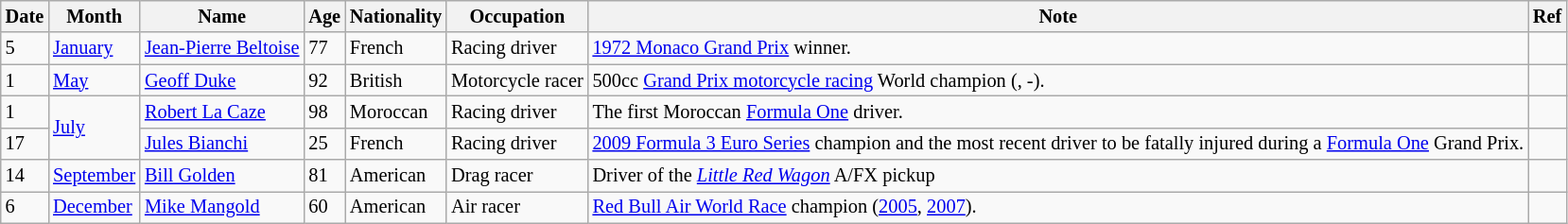<table class="wikitable" style="font-size:85%;">
<tr>
<th>Date</th>
<th>Month</th>
<th>Name</th>
<th>Age</th>
<th>Nationality</th>
<th>Occupation</th>
<th>Note</th>
<th>Ref</th>
</tr>
<tr>
<td>5</td>
<td><a href='#'>January</a></td>
<td><a href='#'>Jean-Pierre Beltoise</a></td>
<td>77</td>
<td>French</td>
<td>Racing driver</td>
<td><a href='#'>1972 Monaco Grand Prix</a> winner.</td>
<td></td>
</tr>
<tr>
<td>1</td>
<td><a href='#'>May</a></td>
<td><a href='#'>Geoff Duke</a></td>
<td>92</td>
<td>British</td>
<td>Motorcycle racer</td>
<td>500cc <a href='#'>Grand Prix motorcycle racing</a> World champion (, -).</td>
<td></td>
</tr>
<tr>
<td>1</td>
<td rowspan=2><a href='#'>July</a></td>
<td><a href='#'>Robert La Caze</a></td>
<td>98</td>
<td>Moroccan</td>
<td>Racing driver</td>
<td>The first Moroccan <a href='#'>Formula One</a> driver.</td>
<td></td>
</tr>
<tr>
<td>17</td>
<td><a href='#'>Jules Bianchi</a></td>
<td>25</td>
<td>French</td>
<td>Racing driver</td>
<td><a href='#'>2009 Formula 3 Euro Series</a> champion and the most recent driver to be fatally injured during a <a href='#'>Formula One</a> Grand Prix.</td>
<td></td>
</tr>
<tr>
<td>14</td>
<td><a href='#'>September</a></td>
<td><a href='#'>Bill Golden</a></td>
<td>81</td>
<td>American</td>
<td>Drag racer</td>
<td>Driver of the <a href='#'><em>Little Red Wagon</em></a> A/FX pickup</td>
<td></td>
</tr>
<tr>
<td>6</td>
<td><a href='#'>December</a></td>
<td><a href='#'>Mike Mangold</a></td>
<td>60</td>
<td>American</td>
<td>Air racer</td>
<td><a href='#'>Red Bull Air World Race</a> champion (<a href='#'>2005</a>, <a href='#'>2007</a>).</td>
<td></td>
</tr>
</table>
